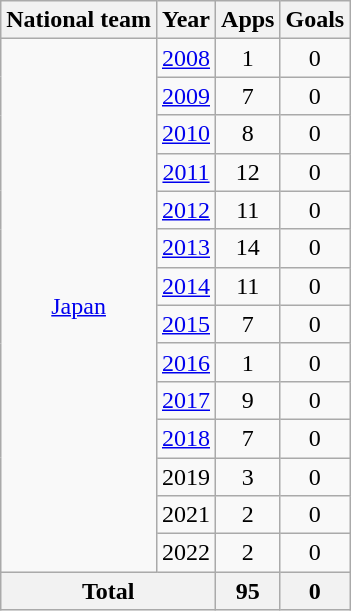<table class="wikitable" style="text-align: center;">
<tr>
<th>National team</th>
<th>Year</th>
<th>Apps</th>
<th>Goals</th>
</tr>
<tr>
<td rowspan="14"><a href='#'>Japan</a></td>
<td><a href='#'>2008</a></td>
<td>1</td>
<td>0</td>
</tr>
<tr>
<td><a href='#'>2009</a></td>
<td>7</td>
<td>0</td>
</tr>
<tr>
<td><a href='#'>2010</a></td>
<td>8</td>
<td>0</td>
</tr>
<tr>
<td><a href='#'>2011</a></td>
<td>12</td>
<td>0</td>
</tr>
<tr>
<td><a href='#'>2012</a></td>
<td>11</td>
<td>0</td>
</tr>
<tr>
<td><a href='#'>2013</a></td>
<td>14</td>
<td>0</td>
</tr>
<tr>
<td><a href='#'>2014</a></td>
<td>11</td>
<td>0</td>
</tr>
<tr>
<td><a href='#'>2015</a></td>
<td>7</td>
<td>0</td>
</tr>
<tr>
<td><a href='#'>2016</a></td>
<td>1</td>
<td>0</td>
</tr>
<tr>
<td><a href='#'>2017</a></td>
<td>9</td>
<td>0</td>
</tr>
<tr>
<td><a href='#'>2018</a></td>
<td>7</td>
<td>0</td>
</tr>
<tr>
<td>2019</td>
<td>3</td>
<td>0</td>
</tr>
<tr>
<td>2021</td>
<td>2</td>
<td>0</td>
</tr>
<tr>
<td>2022</td>
<td>2</td>
<td>0</td>
</tr>
<tr>
<th colspan="2">Total</th>
<th>95</th>
<th>0</th>
</tr>
</table>
